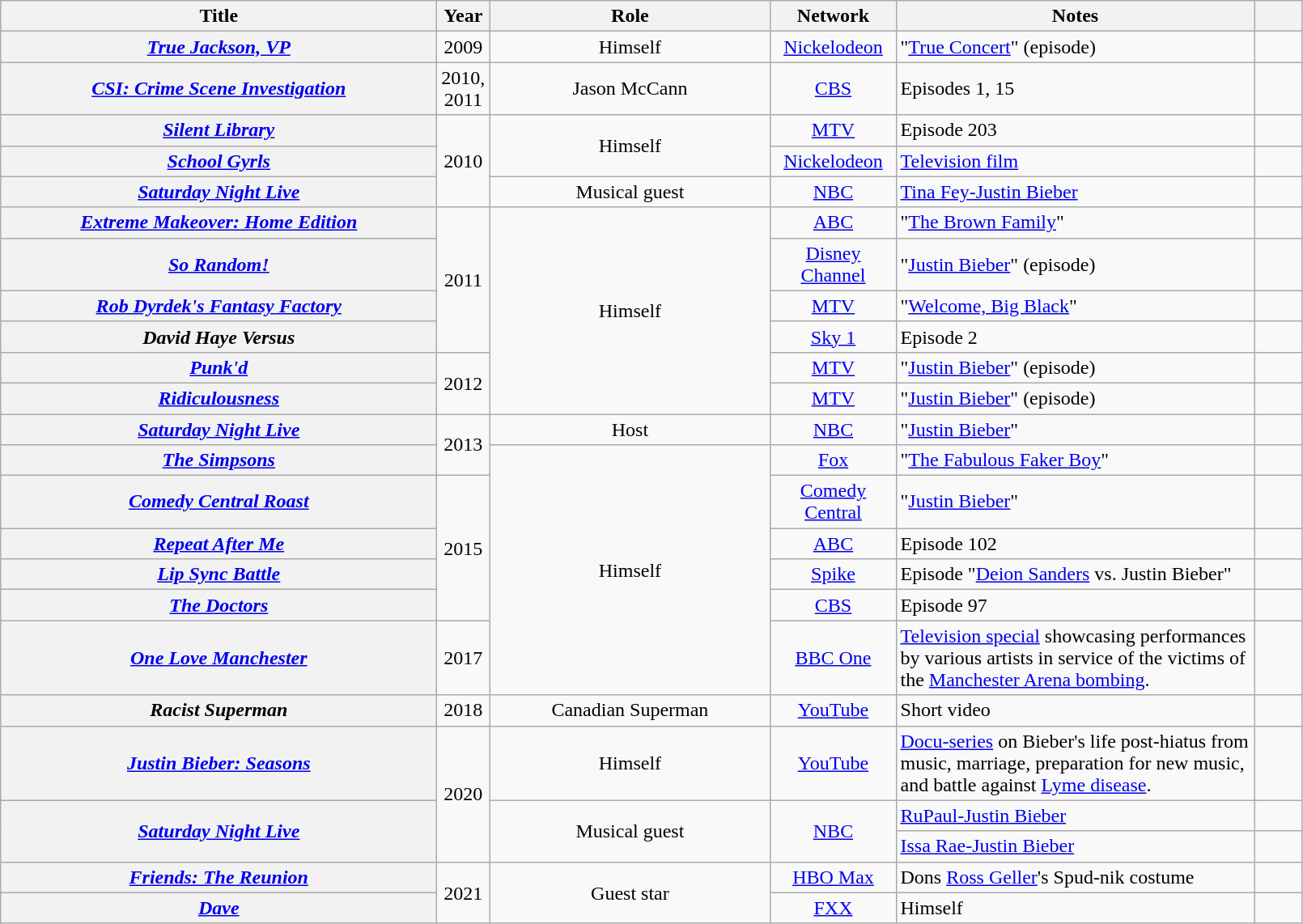<table class="wikitable sortable plainrowheaders" style="text-align:center;">
<tr>
<th scope="col" style="width: 22em;">Title</th>
<th scope="col" style="width: 2em;">Year</th>
<th scope="col" style="width: 14em;">Role</th>
<th scope="col" style="width: 6em;">Network</th>
<th scope="col" style="width: 18em;" class="unsortable">Notes</th>
<th scope="col" style="width: 2em;" class="unsortable"></th>
</tr>
<tr>
<th scope="row"><em><a href='#'>True Jackson, VP</a></em></th>
<td>2009</td>
<td>Himself</td>
<td><a href='#'>Nickelodeon</a></td>
<td style="text-align:left;">"<a href='#'>True Concert</a>" (episode)</td>
<td></td>
</tr>
<tr>
<th scope="row"><em><a href='#'>CSI: Crime Scene Investigation</a></em></th>
<td>2010, 2011</td>
<td>Jason McCann</td>
<td><a href='#'>CBS</a></td>
<td style="text-align:left;">Episodes 1, 15</td>
<td></td>
</tr>
<tr>
<th scope="row"><em><a href='#'>Silent Library</a></em></th>
<td rowspan="3">2010</td>
<td rowspan="2">Himself</td>
<td><a href='#'>MTV</a></td>
<td style="text-align:left;">Episode 203</td>
<td></td>
</tr>
<tr>
<th scope="row"><em><a href='#'>School Gyrls</a></em></th>
<td><a href='#'>Nickelodeon</a></td>
<td style="text-align:left;"><a href='#'>Television film</a></td>
<td></td>
</tr>
<tr>
<th scope="row"><em><a href='#'>Saturday Night Live</a></em></th>
<td>Musical guest</td>
<td><a href='#'>NBC</a></td>
<td style="text-align:left;"><a href='#'>Tina Fey-Justin Bieber</a></td>
<td></td>
</tr>
<tr>
<th scope="row"><em><a href='#'>Extreme Makeover: Home Edition</a></em></th>
<td rowspan="4">2011</td>
<td rowspan="6">Himself</td>
<td><a href='#'>ABC</a></td>
<td style="text-align:left;">"<a href='#'>The Brown Family</a>"</td>
<td></td>
</tr>
<tr>
<th scope="row"><em><a href='#'>So Random!</a></em></th>
<td><a href='#'>Disney Channel</a></td>
<td style="text-align:left;">"<a href='#'>Justin Bieber</a>" (episode)</td>
<td></td>
</tr>
<tr>
<th scope="row"><em><a href='#'>Rob Dyrdek's Fantasy Factory</a></em></th>
<td><a href='#'>MTV</a></td>
<td style="text-align:left;">"<a href='#'>Welcome, Big Black</a>"</td>
<td></td>
</tr>
<tr>
<th scope="row"><em>David Haye Versus</em></th>
<td><a href='#'>Sky 1</a></td>
<td style="text-align:left;">Episode 2</td>
<td></td>
</tr>
<tr>
<th scope="row"><em><a href='#'>Punk'd</a></em></th>
<td rowspan="2">2012</td>
<td><a href='#'>MTV</a></td>
<td style="text-align:left;">"<a href='#'>Justin Bieber</a>" (episode)</td>
<td></td>
</tr>
<tr>
<th scope="row"><a href='#'><em>Ridiculousness</em></a></th>
<td><a href='#'>MTV</a></td>
<td style="text-align:left;">"<a href='#'>Justin Bieber</a>" (episode)</td>
<td></td>
</tr>
<tr>
<th scope="row"><em><a href='#'>Saturday Night Live</a></em></th>
<td rowspan="2">2013</td>
<td>Host</td>
<td><a href='#'>NBC</a></td>
<td style="text-align:left;">"<a href='#'>Justin Bieber</a>"</td>
<td></td>
</tr>
<tr>
<th scope="row"><em><a href='#'>The Simpsons</a></em></th>
<td rowspan="6">Himself</td>
<td><a href='#'>Fox</a></td>
<td style="text-align:left;">"<a href='#'>The Fabulous Faker Boy</a>"</td>
<td></td>
</tr>
<tr>
<th scope="row"><em><a href='#'>Comedy Central Roast</a></em></th>
<td rowspan="4">2015</td>
<td><a href='#'>Comedy Central</a></td>
<td style="text-align:left;">"<a href='#'>Justin Bieber</a>"</td>
<td></td>
</tr>
<tr>
<th scope="row"><em><a href='#'>Repeat After Me</a></em></th>
<td><a href='#'>ABC</a></td>
<td style="text-align:left;">Episode 102</td>
<td></td>
</tr>
<tr>
<th scope="row"><em><a href='#'>Lip Sync Battle</a></em></th>
<td><a href='#'>Spike</a></td>
<td style="text-align:left;">Episode "<a href='#'>Deion Sanders</a> vs. Justin Bieber"</td>
<td></td>
</tr>
<tr>
<th scope="row"><em><a href='#'>The Doctors</a></em></th>
<td><a href='#'>CBS</a></td>
<td style="text-align:left;">Episode 97</td>
<td></td>
</tr>
<tr>
<th scope="row"><em><a href='#'>One Love Manchester</a></em></th>
<td>2017</td>
<td><a href='#'>BBC One</a></td>
<td style="text-align:left;"><a href='#'>Television special</a> showcasing performances by various artists in service of the victims of the <a href='#'>Manchester Arena bombing</a>.</td>
<td></td>
</tr>
<tr>
<th scope="row"><em>Racist Superman</em></th>
<td>2018</td>
<td>Canadian Superman</td>
<td><a href='#'>YouTube</a></td>
<td style="text-align:left;">Short video</td>
<td></td>
</tr>
<tr>
<th scope="row"><em><a href='#'>Justin Bieber: Seasons</a></em></th>
<td rowspan="3">2020</td>
<td>Himself</td>
<td><a href='#'>YouTube</a></td>
<td style="text-align:left;"><a href='#'>Docu-series</a> on Bieber's life post-hiatus from music, marriage, preparation for new music, and battle against <a href='#'>Lyme disease</a>.</td>
<td></td>
</tr>
<tr>
<th scope="row" rowspan="2"><em><a href='#'>Saturday Night Live</a></em></th>
<td rowspan="2">Musical guest</td>
<td rowspan="2"><a href='#'>NBC</a></td>
<td style="text-align:left;"><a href='#'>RuPaul-Justin Bieber</a></td>
<td></td>
</tr>
<tr>
<td style="text-align:left;"><a href='#'>Issa Rae-Justin Bieber</a></td>
<td></td>
</tr>
<tr>
<th scope="row"><em><a href='#'>Friends: The Reunion</a></em></th>
<td rowspan="2">2021</td>
<td rowspan="2">Guest star</td>
<td><a href='#'>HBO Max</a></td>
<td style="text-align:left;">Dons <a href='#'>Ross Geller</a>'s Spud-nik costume</td>
<td></td>
</tr>
<tr>
<th scope="row"><em><a href='#'>Dave</a></em></th>
<td><a href='#'>FXX</a></td>
<td style="text-align:left;">Himself</td>
<td></td>
</tr>
</table>
